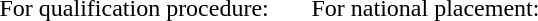<table>
<tr>
</tr>
<tr>
<td colspan=2>For qualification procedure:</td>
<td colspan=2>For national placement:</td>
</tr>
<tr>
<td width=200px></td>
<td></td>
<td></td>
</tr>
<tr>
<td></td>
<td></td>
<td></td>
</tr>
<tr>
<td></td>
<td></td>
<td></td>
</tr>
</table>
